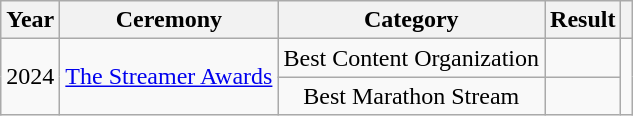<table class="wikitable" style="text-align:center;">
<tr>
<th>Year</th>
<th>Ceremony</th>
<th>Category</th>
<th>Result</th>
<th></th>
</tr>
<tr>
<td rowspan="2">2024</td>
<td rowspan="2"><a href='#'>The Streamer Awards</a></td>
<td>Best Content Organization</td>
<td></td>
<td rowspan="2"></td>
</tr>
<tr>
<td>Best Marathon Stream</td>
<td></td>
</tr>
</table>
